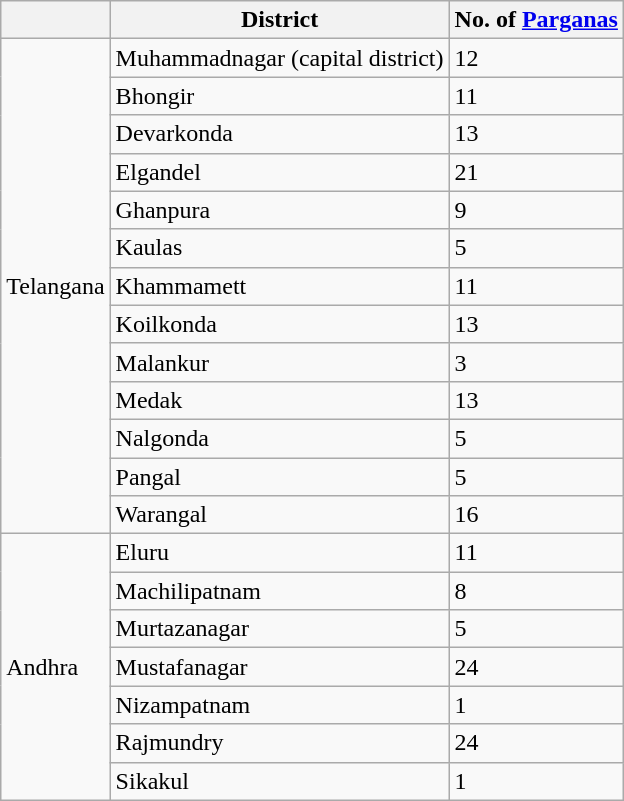<table class="wikitable">
<tr>
<th></th>
<th>District</th>
<th>No. of <strong><a href='#'>Parganas</a></strong></th>
</tr>
<tr>
<td rowspan="13">Telangana</td>
<td>Muhammadnagar (capital district)</td>
<td>12</td>
</tr>
<tr>
<td>Bhongir</td>
<td>11</td>
</tr>
<tr>
<td>Devarkonda</td>
<td>13</td>
</tr>
<tr>
<td>Elgandel</td>
<td>21</td>
</tr>
<tr>
<td>Ghanpura</td>
<td>9</td>
</tr>
<tr>
<td>Kaulas</td>
<td>5</td>
</tr>
<tr>
<td>Khammamett</td>
<td>11</td>
</tr>
<tr>
<td>Koilkonda</td>
<td>13</td>
</tr>
<tr>
<td>Malankur</td>
<td>3</td>
</tr>
<tr>
<td>Medak</td>
<td>13</td>
</tr>
<tr>
<td>Nalgonda</td>
<td>5</td>
</tr>
<tr>
<td>Pangal</td>
<td>5</td>
</tr>
<tr>
<td>Warangal</td>
<td>16</td>
</tr>
<tr>
<td rowspan="7">Andhra</td>
<td>Eluru</td>
<td>11</td>
</tr>
<tr>
<td>Machilipatnam</td>
<td>8</td>
</tr>
<tr>
<td>Murtazanagar</td>
<td>5</td>
</tr>
<tr>
<td>Mustafanagar</td>
<td>24</td>
</tr>
<tr>
<td>Nizampatnam</td>
<td>1</td>
</tr>
<tr>
<td>Rajmundry</td>
<td>24</td>
</tr>
<tr>
<td>Sikakul</td>
<td>1</td>
</tr>
</table>
